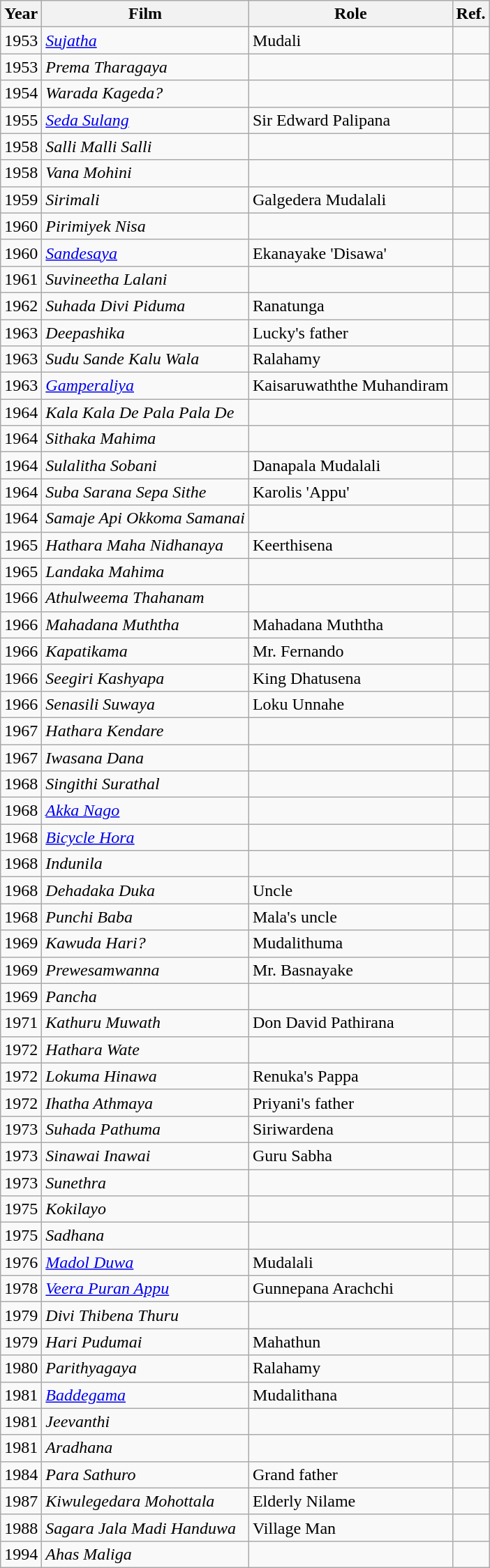<table class="wikitable">
<tr>
<th>Year</th>
<th>Film</th>
<th>Role</th>
<th>Ref.</th>
</tr>
<tr>
<td>1953</td>
<td><em><a href='#'>Sujatha</a></em></td>
<td>Mudali</td>
<td></td>
</tr>
<tr>
<td>1953</td>
<td><em>Prema Tharagaya</em></td>
<td></td>
<td></td>
</tr>
<tr>
<td>1954</td>
<td><em>Warada Kageda?</em></td>
<td></td>
<td></td>
</tr>
<tr>
<td>1955</td>
<td><em><a href='#'>Seda Sulang</a></em></td>
<td>Sir Edward Palipana</td>
<td></td>
</tr>
<tr>
<td>1958</td>
<td><em>Salli Malli Salli</em></td>
<td></td>
<td></td>
</tr>
<tr>
<td>1958</td>
<td><em>Vana Mohini</em></td>
<td></td>
<td></td>
</tr>
<tr>
<td>1959</td>
<td><em>Sirimali</em></td>
<td>Galgedera Mudalali</td>
<td></td>
</tr>
<tr>
<td>1960</td>
<td><em>Pirimiyek Nisa</em></td>
<td></td>
<td></td>
</tr>
<tr>
<td>1960</td>
<td><em><a href='#'>Sandesaya</a></em></td>
<td>Ekanayake 'Disawa'</td>
<td></td>
</tr>
<tr>
<td>1961</td>
<td><em>Suvineetha Lalani</em></td>
<td></td>
<td></td>
</tr>
<tr>
<td>1962</td>
<td><em>Suhada Divi Piduma</em></td>
<td>Ranatunga</td>
<td></td>
</tr>
<tr>
<td>1963</td>
<td><em>Deepashika</em></td>
<td>Lucky's father</td>
<td></td>
</tr>
<tr>
<td>1963</td>
<td><em>Sudu Sande Kalu Wala</em></td>
<td>Ralahamy</td>
<td></td>
</tr>
<tr>
<td>1963</td>
<td><em><a href='#'>Gamperaliya</a></em></td>
<td>Kaisaruwaththe Muhandiram</td>
<td></td>
</tr>
<tr>
<td>1964</td>
<td><em>Kala Kala De Pala Pala De</em></td>
<td></td>
<td></td>
</tr>
<tr>
<td>1964</td>
<td><em>Sithaka Mahima</em></td>
<td></td>
<td></td>
</tr>
<tr>
<td>1964</td>
<td><em>Sulalitha Sobani</em></td>
<td>Danapala Mudalali</td>
<td></td>
</tr>
<tr>
<td>1964</td>
<td><em>Suba Sarana Sepa Sithe</em></td>
<td>Karolis 'Appu'</td>
<td></td>
</tr>
<tr>
<td>1964</td>
<td><em>Samaje Api Okkoma Samanai</em></td>
<td></td>
<td></td>
</tr>
<tr>
<td>1965</td>
<td><em>Hathara Maha Nidhanaya</em></td>
<td>Keerthisena</td>
<td></td>
</tr>
<tr>
<td>1965</td>
<td><em>Landaka Mahima</em></td>
<td></td>
<td></td>
</tr>
<tr>
<td>1966</td>
<td><em>Athulweema Thahanam</em></td>
<td></td>
<td></td>
</tr>
<tr>
<td>1966</td>
<td><em>Mahadana Muththa</em></td>
<td>Mahadana Muththa</td>
<td></td>
</tr>
<tr>
<td>1966</td>
<td><em>Kapatikama</em></td>
<td>Mr. Fernando</td>
<td></td>
</tr>
<tr>
<td>1966</td>
<td><em>Seegiri Kashyapa</em></td>
<td>King Dhatusena</td>
<td></td>
</tr>
<tr>
<td>1966</td>
<td><em>Senasili Suwaya</em></td>
<td>Loku Unnahe</td>
<td></td>
</tr>
<tr>
<td>1967</td>
<td><em>Hathara Kendare</em></td>
<td></td>
<td></td>
</tr>
<tr>
<td>1967</td>
<td><em>Iwasana Dana</em></td>
<td></td>
<td></td>
</tr>
<tr>
<td>1968</td>
<td><em>Singithi Surathal</em></td>
<td></td>
<td></td>
</tr>
<tr>
<td>1968</td>
<td><em><a href='#'>Akka Nago</a></em></td>
<td></td>
<td></td>
</tr>
<tr>
<td>1968</td>
<td><em><a href='#'>Bicycle Hora</a></em></td>
<td></td>
<td></td>
</tr>
<tr>
<td>1968</td>
<td><em>Indunila</em></td>
<td></td>
<td></td>
</tr>
<tr>
<td>1968</td>
<td><em>Dehadaka Duka</em></td>
<td>Uncle</td>
<td></td>
</tr>
<tr>
<td>1968</td>
<td><em>Punchi Baba</em></td>
<td>Mala's uncle</td>
<td></td>
</tr>
<tr>
<td>1969</td>
<td><em>Kawuda Hari?</em></td>
<td>Mudalithuma</td>
<td></td>
</tr>
<tr>
<td>1969</td>
<td><em>Prewesamwanna</em></td>
<td>Mr. Basnayake</td>
<td></td>
</tr>
<tr>
<td>1969</td>
<td><em>Pancha</em></td>
<td></td>
<td></td>
</tr>
<tr>
<td>1971</td>
<td><em>Kathuru Muwath</em></td>
<td>Don David Pathirana</td>
<td></td>
</tr>
<tr>
<td>1972</td>
<td><em>Hathara Wate</em></td>
<td></td>
<td></td>
</tr>
<tr>
<td>1972</td>
<td><em>Lokuma Hinawa</em></td>
<td>Renuka's Pappa</td>
<td></td>
</tr>
<tr>
<td>1972</td>
<td><em>Ihatha Athmaya</em></td>
<td>Priyani's father</td>
<td></td>
</tr>
<tr>
<td>1973</td>
<td><em>Suhada Pathuma</em></td>
<td>Siriwardena</td>
<td></td>
</tr>
<tr>
<td>1973</td>
<td><em>Sinawai Inawai</em></td>
<td>Guru Sabha</td>
<td></td>
</tr>
<tr>
<td>1973</td>
<td><em>Sunethra</em></td>
<td></td>
<td></td>
</tr>
<tr>
<td>1975</td>
<td><em>Kokilayo</em></td>
<td></td>
<td></td>
</tr>
<tr>
<td>1975</td>
<td><em>Sadhana</em></td>
<td></td>
<td></td>
</tr>
<tr>
<td>1976</td>
<td><em><a href='#'>Madol Duwa</a></em></td>
<td>Mudalali</td>
<td></td>
</tr>
<tr>
<td>1978</td>
<td><em><a href='#'>Veera Puran Appu</a></em></td>
<td>Gunnepana Arachchi</td>
<td></td>
</tr>
<tr>
<td>1979</td>
<td><em>Divi Thibena Thuru</em></td>
<td></td>
<td></td>
</tr>
<tr>
<td>1979</td>
<td><em>Hari Pudumai</em></td>
<td>Mahathun</td>
<td></td>
</tr>
<tr>
<td>1980</td>
<td><em>Parithyagaya</em></td>
<td>Ralahamy</td>
<td></td>
</tr>
<tr>
<td>1981</td>
<td><em><a href='#'>Baddegama</a></em></td>
<td>Mudalithana</td>
<td></td>
</tr>
<tr>
<td>1981</td>
<td><em>Jeevanthi</em></td>
<td></td>
<td></td>
</tr>
<tr>
<td>1981</td>
<td><em>Aradhana</em></td>
<td></td>
<td></td>
</tr>
<tr>
<td>1984</td>
<td><em>Para Sathuro</em></td>
<td>Grand father</td>
<td></td>
</tr>
<tr>
<td>1987</td>
<td><em>Kiwulegedara Mohottala</em></td>
<td>Elderly Nilame</td>
<td></td>
</tr>
<tr>
<td>1988</td>
<td><em>Sagara Jala Madi Handuwa</em></td>
<td>Village Man</td>
<td></td>
</tr>
<tr>
<td>1994</td>
<td><em>Ahas Maliga</em></td>
<td></td>
<td></td>
</tr>
</table>
